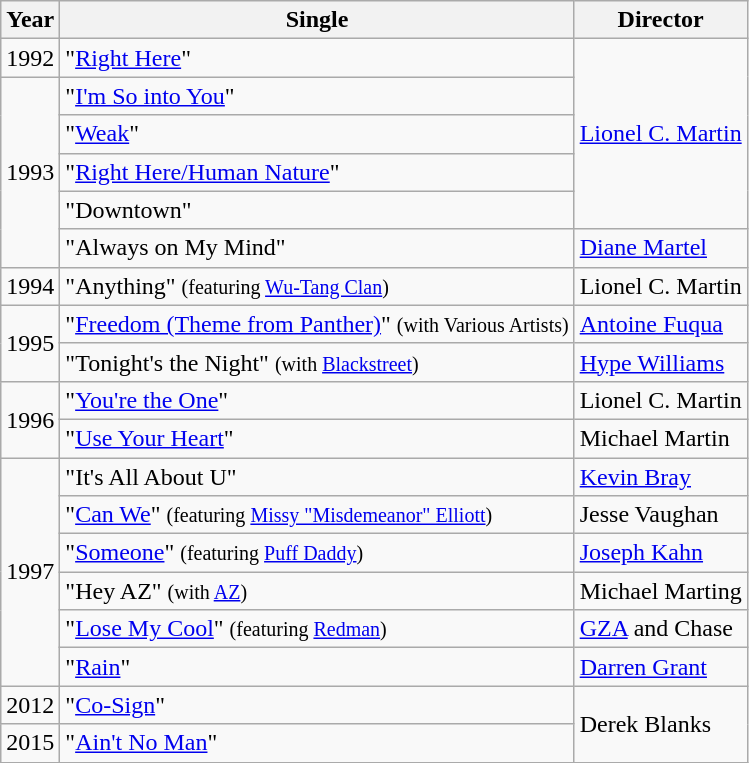<table class="wikitable">
<tr>
<th>Year</th>
<th>Single</th>
<th>Director</th>
</tr>
<tr>
<td>1992</td>
<td>"<a href='#'>Right Here</a>"</td>
<td rowspan="5"><a href='#'>Lionel C. Martin</a></td>
</tr>
<tr>
<td rowspan="5">1993</td>
<td>"<a href='#'>I'm So into You</a>"</td>
</tr>
<tr>
<td>"<a href='#'>Weak</a>"</td>
</tr>
<tr>
<td>"<a href='#'>Right Here/Human Nature</a>"</td>
</tr>
<tr>
<td>"Downtown"</td>
</tr>
<tr>
<td>"Always on My Mind"</td>
<td><a href='#'>Diane Martel</a></td>
</tr>
<tr>
<td>1994</td>
<td>"Anything" <small>(featuring <a href='#'>Wu-Tang Clan</a>)</small></td>
<td>Lionel C. Martin</td>
</tr>
<tr>
<td rowspan="2">1995</td>
<td>"<a href='#'>Freedom (Theme from Panther)</a>" <small>(with Various Artists)</small></td>
<td><a href='#'>Antoine Fuqua</a></td>
</tr>
<tr>
<td>"Tonight's the Night" <small>(with <a href='#'>Blackstreet</a>)</small></td>
<td><a href='#'>Hype Williams</a></td>
</tr>
<tr>
<td rowspan="2">1996</td>
<td>"<a href='#'>You're the One</a>"</td>
<td>Lionel C. Martin</td>
</tr>
<tr>
<td>"<a href='#'>Use Your Heart</a>"</td>
<td>Michael Martin</td>
</tr>
<tr>
<td rowspan="6">1997</td>
<td>"It's All About U"</td>
<td><a href='#'>Kevin Bray</a></td>
</tr>
<tr>
<td>"<a href='#'>Can We</a>" <small>(featuring <a href='#'>Missy "Misdemeanor" Elliott</a>)</small></td>
<td>Jesse Vaughan</td>
</tr>
<tr>
<td>"<a href='#'>Someone</a>" <small>(featuring <a href='#'>Puff Daddy</a>)</small></td>
<td><a href='#'>Joseph Kahn</a></td>
</tr>
<tr>
<td>"Hey AZ" <small>(with <a href='#'>AZ</a>)</small></td>
<td>Michael Marting</td>
</tr>
<tr>
<td>"<a href='#'>Lose My Cool</a>" <small>(featuring <a href='#'>Redman</a>)</small></td>
<td><a href='#'>GZA</a> and Chase</td>
</tr>
<tr>
<td>"<a href='#'>Rain</a>"</td>
<td><a href='#'>Darren Grant</a></td>
</tr>
<tr>
<td>2012</td>
<td>"<a href='#'>Co-Sign</a>"</td>
<td rowspan="2">Derek Blanks</td>
</tr>
<tr>
<td>2015</td>
<td>"<a href='#'>Ain't No Man</a>"</td>
</tr>
</table>
